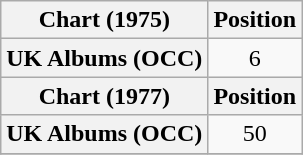<table class="wikitable plainrowheaders" style="text-align:center;">
<tr>
<th scope="col">Chart (1975)</th>
<th scope="col">Position</th>
</tr>
<tr>
<th scope="row">UK Albums (OCC)</th>
<td>6</td>
</tr>
<tr>
<th scope="col">Chart (1977)</th>
<th scope="col">Position</th>
</tr>
<tr>
<th scope="row">UK Albums (OCC)</th>
<td>50</td>
</tr>
<tr>
</tr>
</table>
